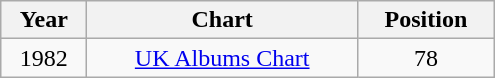<table class="wikitable" width="330px">
<tr>
<th align="center">Year</th>
<th align="center">Chart</th>
<th align="center">Position</th>
</tr>
<tr>
<td align="center">1982</td>
<td align="center"><a href='#'>UK Albums Chart</a></td>
<td align="center">78</td>
</tr>
</table>
